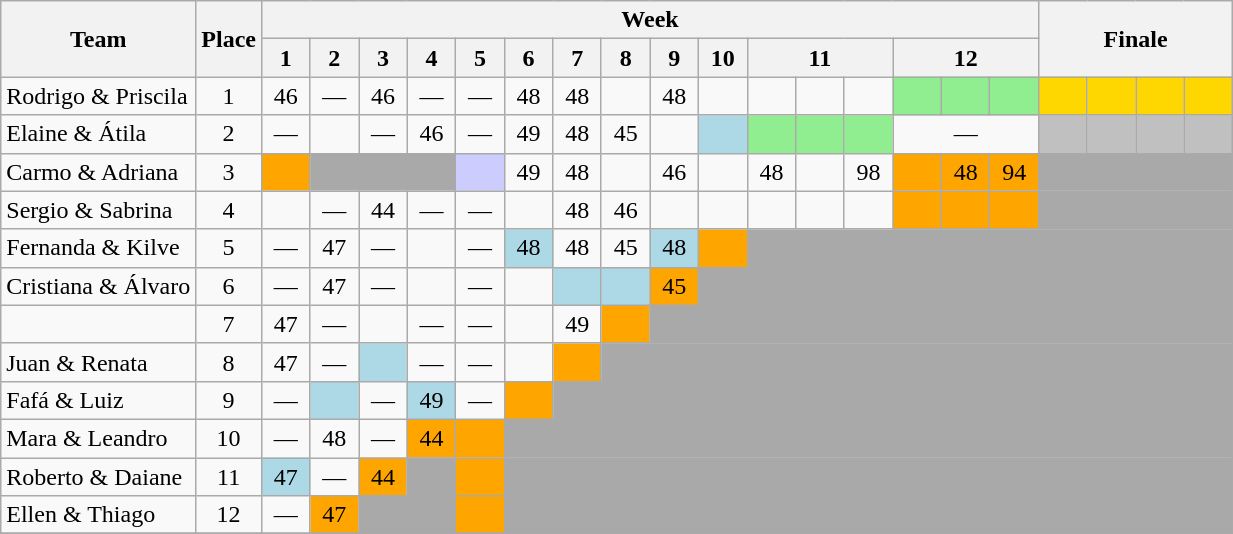<table class="wikitable" style="text-align:center" align="center">
<tr>
<th rowspan=2>Team</th>
<th rowspan=2>Place</th>
<th colspan=16>Week</th>
<th rowspan=2 colspan=4>Finale</th>
</tr>
<tr>
<th width=25>1</th>
<th width=25>2</th>
<th width=25>3</th>
<th width=25>4</th>
<th width=25>5</th>
<th width=25>6</th>
<th width=25>7</th>
<th width=25>8</th>
<th width=25>9</th>
<th width=25>10</th>
<th colspan=3>11</th>
<th colspan=3>12</th>
</tr>
<tr>
<td align="left">Rodrigo & Priscila</td>
<td>1</td>
<td>46</td>
<td>—</td>
<td>46</td>
<td>—</td>
<td>—</td>
<td>48</td>
<td>48</td>
<td><strong></strong></td>
<td>48</td>
<td><em></em></td>
<td width=25><strong></strong></td>
<td width=25><strong></strong></td>
<td width=25><strong></strong></td>
<td width=25 bgcolor="90EE90"><strong></strong></td>
<td width=25 bgcolor="90EE90"><strong></strong></td>
<td width=25 bgcolor="90EE90"><strong></strong></td>
<td width=25 bgcolor="FFD700"><em></em></td>
<td width=25 bgcolor="FFD700"><strong></strong></td>
<td width=25 bgcolor="FFD700"><em></em></td>
<td width=25 bgcolor="FFD700"><strong></strong></td>
</tr>
<tr>
<td align="left">Elaine & Átila</td>
<td>2</td>
<td>—</td>
<td><strong></strong></td>
<td>—</td>
<td>46</td>
<td>—</td>
<td>49</td>
<td>48</td>
<td>45</td>
<td><strong></strong></td>
<td bgcolor="ADD8E6"><strong></strong></td>
<td bgcolor="90EE90"><strong></strong></td>
<td bgcolor="90EE90"><strong></strong></td>
<td bgcolor="90EE90"><strong></strong></td>
<td colspan=3>—</td>
<td bgcolor="C0C0C0"><strong></strong></td>
<td bgcolor="C0C0C0"><em></em></td>
<td bgcolor="C0C0C0"><strong></strong></td>
<td bgcolor="C0C0C0"><em></em></td>
</tr>
<tr>
<td align="left">Carmo & Adriana</td>
<td>3</td>
<td bgcolor="FFA500"><em></em></td>
<td bgcolor="A9A9A9" colspan=3></td>
<td bgcolor="CCCCFF"><strong></strong></td>
<td>49</td>
<td>48</td>
<td><strong></strong></td>
<td>46</td>
<td><strong></strong></td>
<td>48</td>
<td><strong></strong></td>
<td>98</td>
<td bgcolor="FFA500"><em></em></td>
<td bgcolor="FFA500">48</td>
<td bgcolor="FFA500">94</td>
<td bgcolor="A9A9A9" colspan=4></td>
</tr>
<tr>
<td align="left">Sergio & Sabrina</td>
<td>4</td>
<td><strong></strong></td>
<td>—</td>
<td>44</td>
<td>—</td>
<td>—</td>
<td><strong></strong></td>
<td>48</td>
<td>46</td>
<td><em></em></td>
<td><strong></strong></td>
<td><em></em></td>
<td><em></em></td>
<td><em></em></td>
<td bgcolor="FFA500"><em></em></td>
<td bgcolor="FFA500"><em></em></td>
<td bgcolor="FFA500"><em></em></td>
<td bgcolor="A9A9A9" colspan=4></td>
</tr>
<tr>
<td align="left">Fernanda & Kilve</td>
<td>5</td>
<td>—</td>
<td>47</td>
<td>—</td>
<td><em></em></td>
<td>—</td>
<td bgcolor="ADD8E6">48</td>
<td>48</td>
<td>45</td>
<td bgcolor="ADD8E6">48</td>
<td bgcolor="FFA500"><em></em></td>
<td bgcolor="A9A9A9" colspan=10></td>
</tr>
<tr>
<td align="left">Cristiana & Álvaro</td>
<td>6</td>
<td>—</td>
<td>47</td>
<td>—</td>
<td><strong></strong></td>
<td>—</td>
<td><strong></strong></td>
<td bgcolor="ADD8E6"><strong></strong></td>
<td bgcolor="ADD8E6"><strong></strong></td>
<td bgcolor="FFA500">45</td>
<td bgcolor="A9A9A9" colspan=11></td>
</tr>
<tr>
<td align="left"></td>
<td>7</td>
<td>47</td>
<td>—</td>
<td><strong></strong></td>
<td>—</td>
<td>—</td>
<td><strong></strong></td>
<td>49</td>
<td bgcolor="FFA500"><em></em></td>
<td bgcolor="A9A9A9" colspan=12></td>
</tr>
<tr>
<td align="left">Juan & Renata</td>
<td>8</td>
<td>47</td>
<td>—</td>
<td bgcolor="ADD8E6"><em></em></td>
<td>—</td>
<td>—</td>
<td><strong></strong></td>
<td bgcolor="FFA500"><em></em></td>
<td bgcolor="A9A9A9" colspan=13></td>
</tr>
<tr>
<td align="left">Fafá & Luiz</td>
<td>9</td>
<td>—</td>
<td bgcolor="ADD8E6"><em></em></td>
<td>—</td>
<td bgcolor="ADD8E6">49</td>
<td>—</td>
<td bgcolor="FFA500"><em></em></td>
<td bgcolor="A9A9A9" colspan=14></td>
</tr>
<tr>
<td align="left">Mara & Leandro</td>
<td>10</td>
<td>—</td>
<td>48</td>
<td>—</td>
<td bgcolor="FFA500">44</td>
<td bgcolor="FFA500"><strong></strong></td>
<td bgcolor="A9A9A9" colspan=15></td>
</tr>
<tr>
<td align="left">Roberto & Daiane</td>
<td>11</td>
<td bgcolor="ADD8E6">47</td>
<td>—</td>
<td bgcolor="FFA500">44</td>
<td bgcolor="A9A9A9" colspan=1></td>
<td bgcolor="FFA500"><strong></strong></td>
<td bgcolor="A9A9A9" colspan=15></td>
</tr>
<tr>
<td align="left">Ellen & Thiago</td>
<td>12</td>
<td>—</td>
<td bgcolor="FFA500">47</td>
<td bgcolor="A9A9A9" colspan=2></td>
<td bgcolor="FFA500"><em></em></td>
<td bgcolor="A9A9A9" colspan=15></td>
</tr>
<tr>
</tr>
</table>
